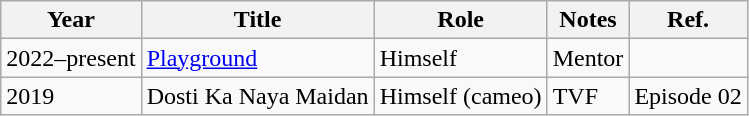<table class="wikitable">
<tr>
<th>Year</th>
<th>Title</th>
<th>Role</th>
<th>Notes</th>
<th>Ref.</th>
</tr>
<tr>
<td>2022–present</td>
<td><a href='#'>Playground</a></td>
<td>Himself</td>
<td>Mentor</td>
<td></td>
</tr>
<tr>
<td>2019</td>
<td>Dosti Ka Naya Maidan</td>
<td>Himself (cameo)</td>
<td>TVF</td>
<td>Episode 02</td>
</tr>
</table>
